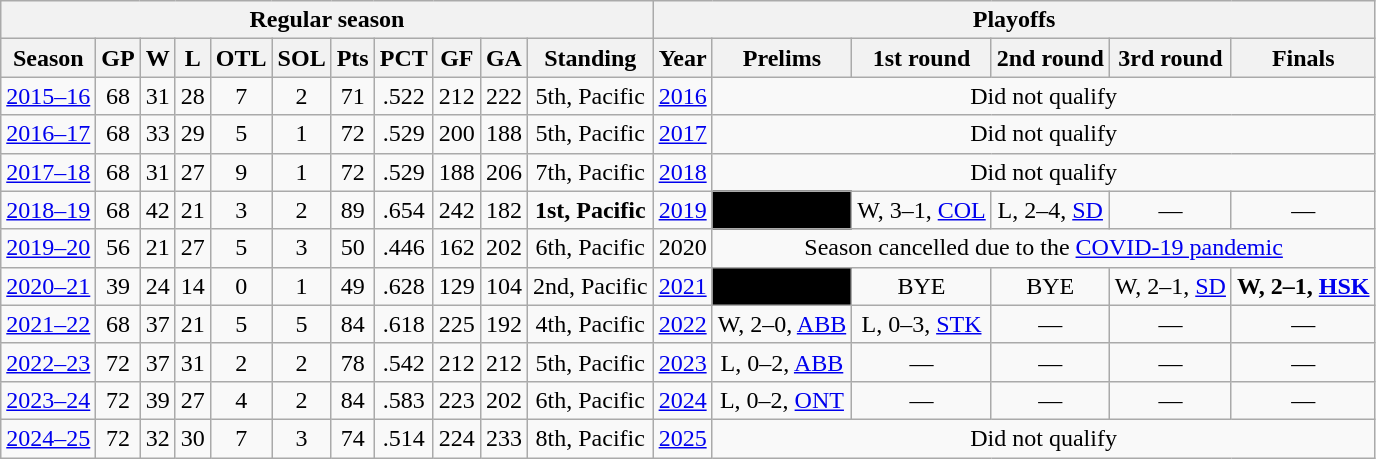<table class="wikitable" style="text-align:center; font-size:100%">
<tr>
<th colspan=11>Regular season</th>
<th colspan=6>Playoffs</th>
</tr>
<tr>
<th>Season</th>
<th>GP</th>
<th>W</th>
<th>L</th>
<th>OTL</th>
<th>SOL</th>
<th>Pts</th>
<th>PCT</th>
<th>GF</th>
<th>GA</th>
<th>Standing</th>
<th>Year</th>
<th>Prelims</th>
<th>1st round</th>
<th>2nd round</th>
<th>3rd round</th>
<th>Finals</th>
</tr>
<tr>
<td><a href='#'>2015–16</a></td>
<td>68</td>
<td>31</td>
<td>28</td>
<td>7</td>
<td>2</td>
<td>71</td>
<td>.522</td>
<td>212</td>
<td>222</td>
<td>5th, Pacific</td>
<td><a href='#'>2016</a></td>
<td colspan="5">Did not qualify</td>
</tr>
<tr>
<td><a href='#'>2016–17</a></td>
<td>68</td>
<td>33</td>
<td>29</td>
<td>5</td>
<td>1</td>
<td>72</td>
<td>.529</td>
<td>200</td>
<td>188</td>
<td>5th, Pacific</td>
<td><a href='#'>2017</a></td>
<td colspan="5">Did not qualify</td>
</tr>
<tr>
<td><a href='#'>2017–18</a></td>
<td>68</td>
<td>31</td>
<td>27</td>
<td>9</td>
<td>1</td>
<td>72</td>
<td>.529</td>
<td>188</td>
<td>206</td>
<td>7th, Pacific</td>
<td><a href='#'>2018</a></td>
<td colspan="5">Did not qualify</td>
</tr>
<tr>
<td><a href='#'>2018–19</a></td>
<td>68</td>
<td>42</td>
<td>21</td>
<td>3</td>
<td>2</td>
<td>89</td>
<td>.654</td>
<td>242</td>
<td>182</td>
<td><strong>1st, Pacific</strong></td>
<td><a href='#'>2019</a></td>
<td bgcolor=#000000>—</td>
<td>W, 3–1, <a href='#'>COL</a></td>
<td>L, 2–4, <a href='#'>SD</a></td>
<td>—</td>
<td>—</td>
</tr>
<tr>
<td><a href='#'>2019–20</a></td>
<td>56</td>
<td>21</td>
<td>27</td>
<td>5</td>
<td>3</td>
<td>50</td>
<td>.446</td>
<td>162</td>
<td>202</td>
<td>6th, Pacific</td>
<td>2020</td>
<td colspan="5">Season cancelled due to the <a href='#'>COVID-19 pandemic</a></td>
</tr>
<tr>
<td><a href='#'>2020–21</a></td>
<td>39</td>
<td>24</td>
<td>14</td>
<td>0</td>
<td>1</td>
<td>49</td>
<td>.628</td>
<td>129</td>
<td>104</td>
<td>2nd, Pacific</td>
<td><a href='#'>2021</a></td>
<td bgcolor=#000000>—</td>
<td>BYE</td>
<td>BYE</td>
<td>W, 2–1, <a href='#'>SD</a></td>
<td><strong>W, 2–1, <a href='#'>HSK</a></strong></td>
</tr>
<tr>
<td><a href='#'>2021–22</a></td>
<td>68</td>
<td>37</td>
<td>21</td>
<td>5</td>
<td>5</td>
<td>84</td>
<td>.618</td>
<td>225</td>
<td>192</td>
<td>4th, Pacific</td>
<td><a href='#'>2022</a></td>
<td>W, 2–0, <a href='#'>ABB</a></td>
<td>L, 0–3, <a href='#'>STK</a></td>
<td>—</td>
<td>—</td>
<td>—</td>
</tr>
<tr>
<td><a href='#'>2022–23</a></td>
<td>72</td>
<td>37</td>
<td>31</td>
<td>2</td>
<td>2</td>
<td>78</td>
<td>.542</td>
<td>212</td>
<td>212</td>
<td>5th, Pacific</td>
<td><a href='#'>2023</a></td>
<td>L, 0–2, <a href='#'>ABB</a></td>
<td>—</td>
<td>—</td>
<td>—</td>
<td>—</td>
</tr>
<tr>
<td><a href='#'>2023–24</a></td>
<td>72</td>
<td>39</td>
<td>27</td>
<td>4</td>
<td>2</td>
<td>84</td>
<td>.583</td>
<td>223</td>
<td>202</td>
<td>6th, Pacific</td>
<td><a href='#'>2024</a></td>
<td>L, 0–2, <a href='#'>ONT</a></td>
<td>—</td>
<td>—</td>
<td>—</td>
<td>—</td>
</tr>
<tr>
<td><a href='#'>2024–25</a></td>
<td>72</td>
<td>32</td>
<td>30</td>
<td>7</td>
<td>3</td>
<td>74</td>
<td>.514</td>
<td>224</td>
<td>233</td>
<td>8th, Pacific</td>
<td><a href='#'>2025</a></td>
<td colspan="5">Did not qualify</td>
</tr>
</table>
